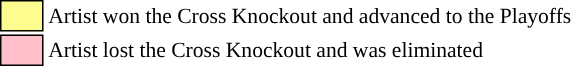<table class="toccolours" style="font-size: 90%; white-space: nowrap;”">
<tr>
<td style="background:#fdfc8f; border:1px solid black;">       </td>
<td>Artist won the Cross Knockout and advanced to the Playoffs</td>
</tr>
<tr>
<td style="background:pink; border:1px solid black;">       </td>
<td>Artist lost the Cross Knockout and was eliminated</td>
</tr>
<tr>
</tr>
</table>
